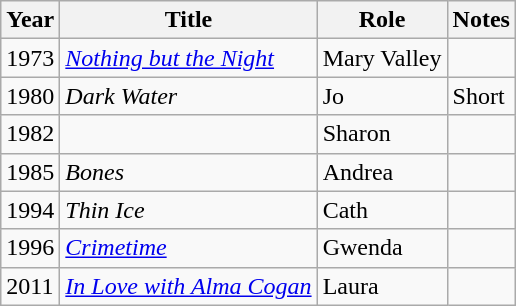<table class="wikitable sortable">
<tr>
<th>Year</th>
<th>Title</th>
<th>Role</th>
<th class="unsortable">Notes</th>
</tr>
<tr>
<td>1973</td>
<td><em><a href='#'>Nothing but the Night</a></em></td>
<td>Mary Valley</td>
<td></td>
</tr>
<tr>
<td>1980</td>
<td><em>Dark Water</em></td>
<td>Jo</td>
<td>Short</td>
</tr>
<tr>
<td>1982</td>
<td><em></em></td>
<td>Sharon</td>
<td></td>
</tr>
<tr>
<td>1985</td>
<td><em>Bones</em></td>
<td>Andrea</td>
<td></td>
</tr>
<tr>
<td>1994</td>
<td><em>Thin Ice</em></td>
<td>Cath</td>
<td></td>
</tr>
<tr>
<td>1996</td>
<td><em><a href='#'>Crimetime</a></em></td>
<td>Gwenda</td>
<td></td>
</tr>
<tr>
<td>2011</td>
<td><em><a href='#'>In Love with Alma Cogan</a></em></td>
<td>Laura</td>
<td></td>
</tr>
</table>
